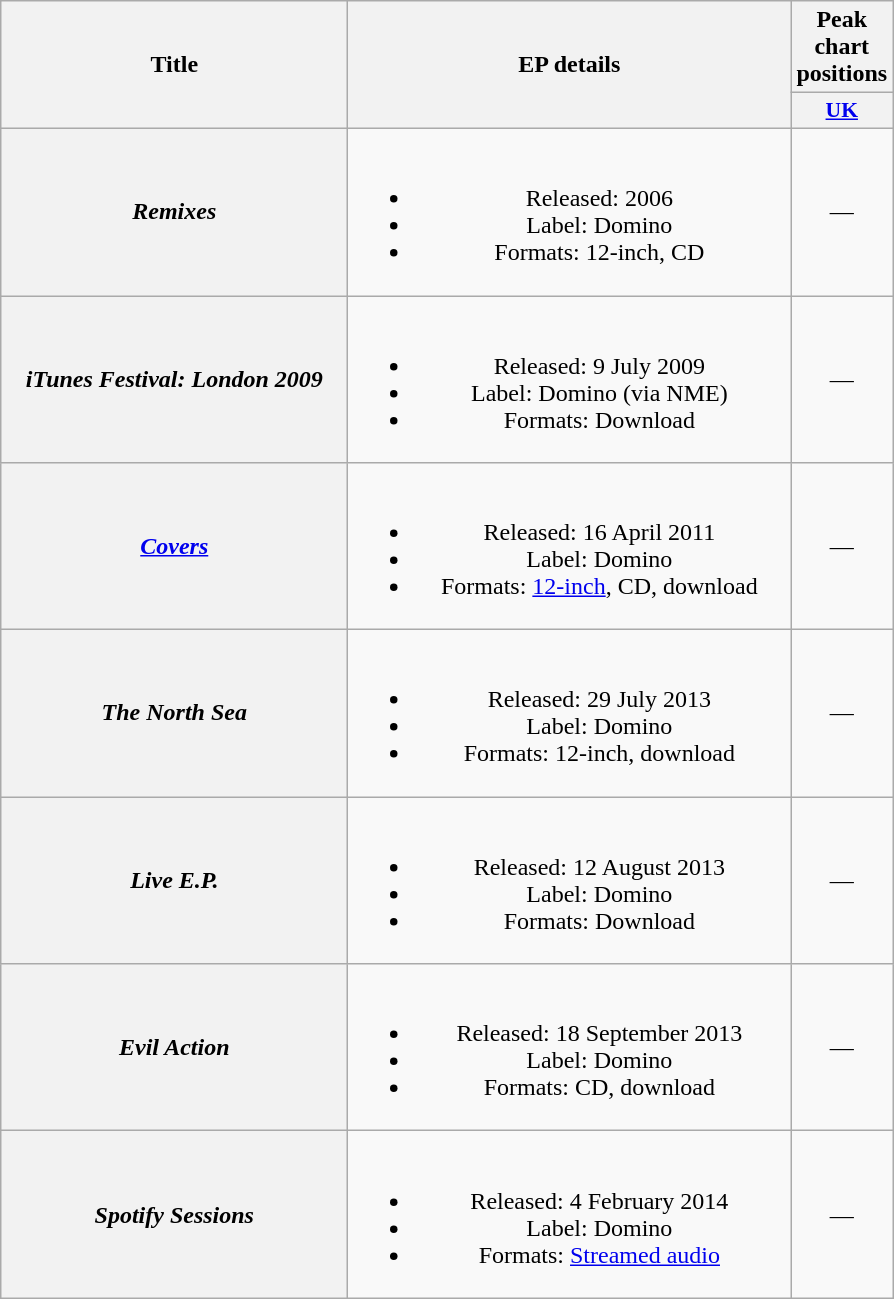<table class="wikitable plainrowheaders" style="text-align:center;">
<tr>
<th scope="col" rowspan="2" style="width:14em;">Title</th>
<th scope="col" rowspan="2" style="width:18em;">EP details</th>
<th scope="col" colspan="10">Peak chart positions</th>
</tr>
<tr>
<th scope="col" style="width:3em;font-size:90%;"><a href='#'>UK</a><br></th>
</tr>
<tr>
<th scope="row"><em>Remixes</em></th>
<td><br><ul><li>Released: 2006</li><li>Label: Domino</li><li>Formats: 12-inch, CD</li></ul></td>
<td>—</td>
</tr>
<tr>
<th scope="row"><em>iTunes Festival: London 2009</em></th>
<td><br><ul><li>Released: 9 July 2009</li><li>Label: Domino (via NME)</li><li>Formats: Download</li></ul></td>
<td>—</td>
</tr>
<tr>
<th scope="row"><em><a href='#'>Covers</a></em></th>
<td><br><ul><li>Released: 16 April 2011</li><li>Label: Domino</li><li>Formats: <a href='#'>12-inch</a>, CD, download</li></ul></td>
<td>—</td>
</tr>
<tr>
<th scope="row"><em>The North Sea</em></th>
<td><br><ul><li>Released: 29 July 2013</li><li>Label: Domino</li><li>Formats: 12-inch, download</li></ul></td>
<td>—</td>
</tr>
<tr>
<th scope="row"><em>Live E.P.</em></th>
<td><br><ul><li>Released: 12 August 2013</li><li>Label: Domino</li><li>Formats: Download</li></ul></td>
<td>—</td>
</tr>
<tr>
<th scope="row"><em>Evil Action</em></th>
<td><br><ul><li>Released: 18 September 2013</li><li>Label: Domino</li><li>Formats: CD, download</li></ul></td>
<td>—</td>
</tr>
<tr>
<th scope="row"><em>Spotify Sessions</em></th>
<td><br><ul><li>Released: 4 February 2014</li><li>Label: Domino</li><li>Formats: <a href='#'>Streamed audio</a></li></ul></td>
<td>—</td>
</tr>
</table>
